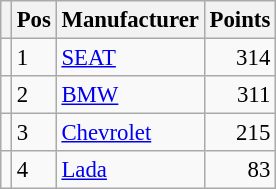<table class="wikitable" style="font-size: 95%;">
<tr>
<th></th>
<th>Pos</th>
<th>Manufacturer</th>
<th>Points</th>
</tr>
<tr>
<td align="left"></td>
<td>1</td>
<td> <a href='#'>SEAT</a></td>
<td align="right">314</td>
</tr>
<tr>
<td align="left"></td>
<td>2</td>
<td> <a href='#'>BMW</a></td>
<td align="right">311</td>
</tr>
<tr>
<td align="left"></td>
<td>3</td>
<td> <a href='#'>Chevrolet</a></td>
<td align="right">215</td>
</tr>
<tr>
<td align="left"></td>
<td>4</td>
<td> <a href='#'>Lada</a></td>
<td align="right">83</td>
</tr>
</table>
